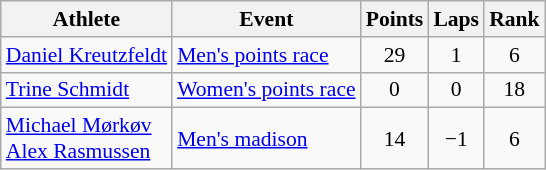<table class=wikitable style="font-size:90%">
<tr>
<th>Athlete</th>
<th>Event</th>
<th>Points</th>
<th>Laps</th>
<th>Rank</th>
</tr>
<tr align=center>
<td align=left><a href='#'>Daniel Kreutzfeldt</a></td>
<td align=left><a href='#'>Men's points race</a></td>
<td>29</td>
<td>1</td>
<td>6</td>
</tr>
<tr align=center>
<td align=left><a href='#'>Trine Schmidt</a></td>
<td align=left><a href='#'>Women's points race</a></td>
<td>0</td>
<td>0</td>
<td>18</td>
</tr>
<tr align=center>
<td align=left><a href='#'>Michael Mørkøv</a><br><a href='#'>Alex Rasmussen</a></td>
<td align=left><a href='#'>Men's madison</a></td>
<td>14</td>
<td>−1</td>
<td>6</td>
</tr>
</table>
